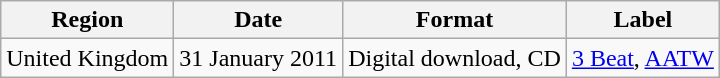<table class=wikitable>
<tr>
<th>Region</th>
<th>Date</th>
<th>Format</th>
<th>Label</th>
</tr>
<tr>
<td>United Kingdom</td>
<td>31 January 2011</td>
<td>Digital download, CD</td>
<td><a href='#'>3 Beat</a>, <a href='#'>AATW</a></td>
</tr>
</table>
